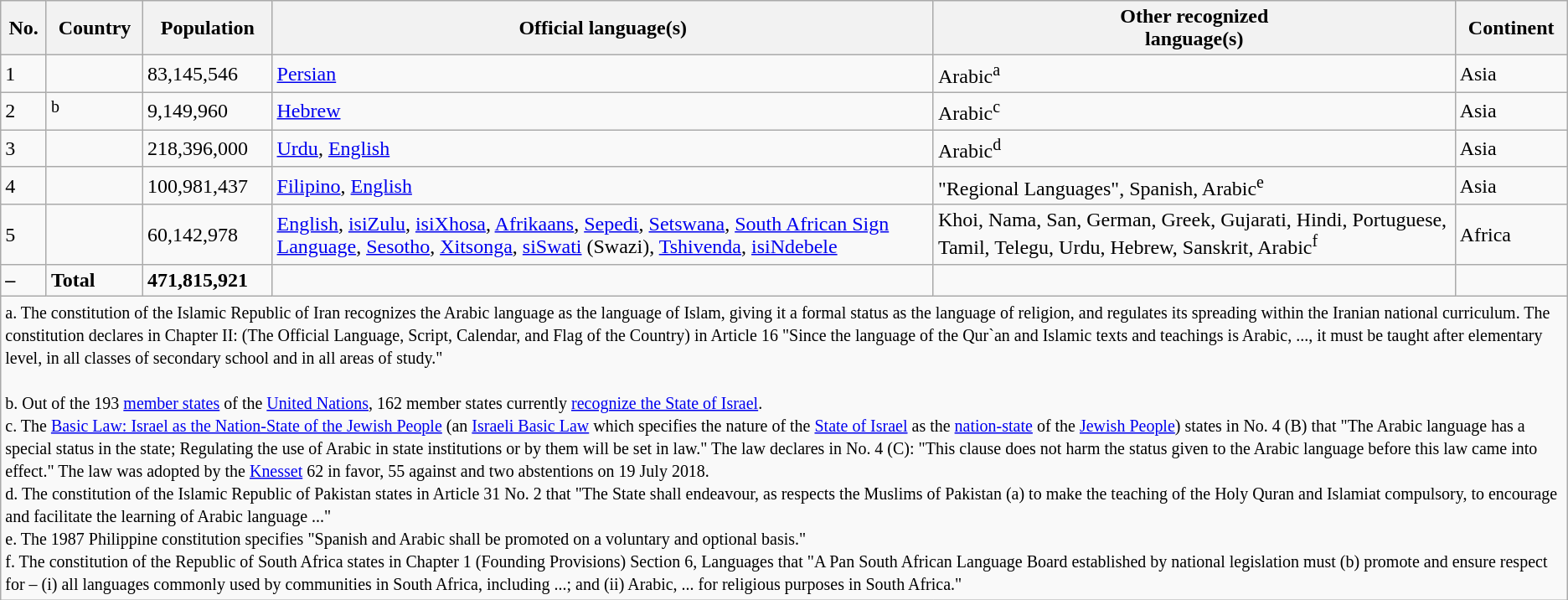<table class="wikitable sortable">
<tr>
<th>No.</th>
<th>Country</th>
<th>Population</th>
<th>Official language(s)</th>
<th>Other recognized<br>language(s)</th>
<th>Continent</th>
</tr>
<tr>
<td>1</td>
<td></td>
<td>83,145,546</td>
<td><a href='#'>Persian</a></td>
<td>Arabic<sup>a</sup></td>
<td>Asia</td>
</tr>
<tr>
<td>2</td>
<td><sup>b</sup></td>
<td>9,149,960</td>
<td><a href='#'>Hebrew</a></td>
<td>Arabic<sup>c</sup></td>
<td>Asia</td>
</tr>
<tr>
<td>3</td>
<td></td>
<td>218,396,000</td>
<td><a href='#'>Urdu</a>, <a href='#'>English</a></td>
<td>Arabic<sup>d</sup></td>
<td>Asia</td>
</tr>
<tr>
<td>4</td>
<td></td>
<td>100,981,437</td>
<td><a href='#'>Filipino</a>, <a href='#'>English</a></td>
<td>"Regional Languages", Spanish, Arabic<sup>e</sup></td>
<td>Asia</td>
</tr>
<tr>
<td>5</td>
<td></td>
<td>60,142,978</td>
<td><a href='#'>English</a>, <a href='#'>isiZulu</a>, <a href='#'>isiXhosa</a>, <a href='#'>Afrikaans</a>, <a href='#'>Sepedi</a>, <a href='#'>Setswana</a>, <a href='#'>South African Sign Language</a>, <a href='#'>Sesotho</a>, <a href='#'>Xitsonga</a>, <a href='#'>siSwati</a> (Swazi), <a href='#'>Tshivenda</a>, <a href='#'>isiNdebele</a></td>
<td>Khoi, Nama, San, German, Greek, Gujarati, Hindi, Portuguese, Tamil, Telegu, Urdu, Hebrew, Sanskrit, Arabic<sup>f</sup></td>
<td>Africa</td>
</tr>
<tr>
<td><strong>–</strong></td>
<td><strong>Total</strong></td>
<td><strong>471,815,921</strong></td>
<td></td>
<td></td>
<td></td>
</tr>
<tr class="sortbottom">
<td colspan = "7"><small>a.  The constitution of the Islamic Republic of Iran recognizes the Arabic language as the language of Islam, giving it a formal status as the language of religion, and regulates its spreading within the Iranian national curriculum. The constitution declares in Chapter II: (The Official Language, Script, Calendar, and Flag of the Country) in Article 16 "Since the language of the Qur`an and Islamic texts and teachings is Arabic, ..., it must be taught after elementary level, in all classes of secondary school and in all areas of study."</small><br><br><small>b. Out of the 193 <a href='#'>member states</a> of the <a href='#'>United Nations</a>, 162 member states currently <a href='#'>recognize the State of Israel</a>.</small><br>
<small>c.  The <a href='#'>Basic Law: Israel as the Nation-State of the Jewish People</a> (an <a href='#'>Israeli Basic Law</a> which specifies the nature of the <a href='#'>State of Israel</a> as the <a href='#'>nation-state</a> of the <a href='#'>Jewish People</a>) states in No. 4 (B) that "The Arabic language has a special status in the state; Regulating the use of Arabic in state institutions or by them will be set in law." The law declares in No. 4 (C): "This clause does not harm the status given to the Arabic language before this law came into effect." The law was adopted by the <a href='#'>Knesset</a> 62 in favor, 55 against and two abstentions on 19 July 2018.</small><br>
<small>d.  The constitution of the Islamic Republic of Pakistan states in Article 31 No. 2 that "The State shall endeavour, as respects the Muslims of Pakistan (a) to make the teaching of the Holy Quran and Islamiat compulsory, to encourage and facilitate the learning of Arabic language ..."</small><br>
<small>e.  The 1987 Philippine constitution specifies "Spanish and Arabic shall be promoted on a voluntary and optional basis."</small><br>
<small>f.  The constitution of the Republic of South Africa states in Chapter 1 (Founding Provisions) Section 6, Languages that "A Pan South African Language Board established by national legislation must (b) promote and ensure respect for – (i) all languages commonly used by communities in South Africa, including ...; and (ii) Arabic, ... for religious purposes in South Africa."</small></td>
</tr>
</table>
